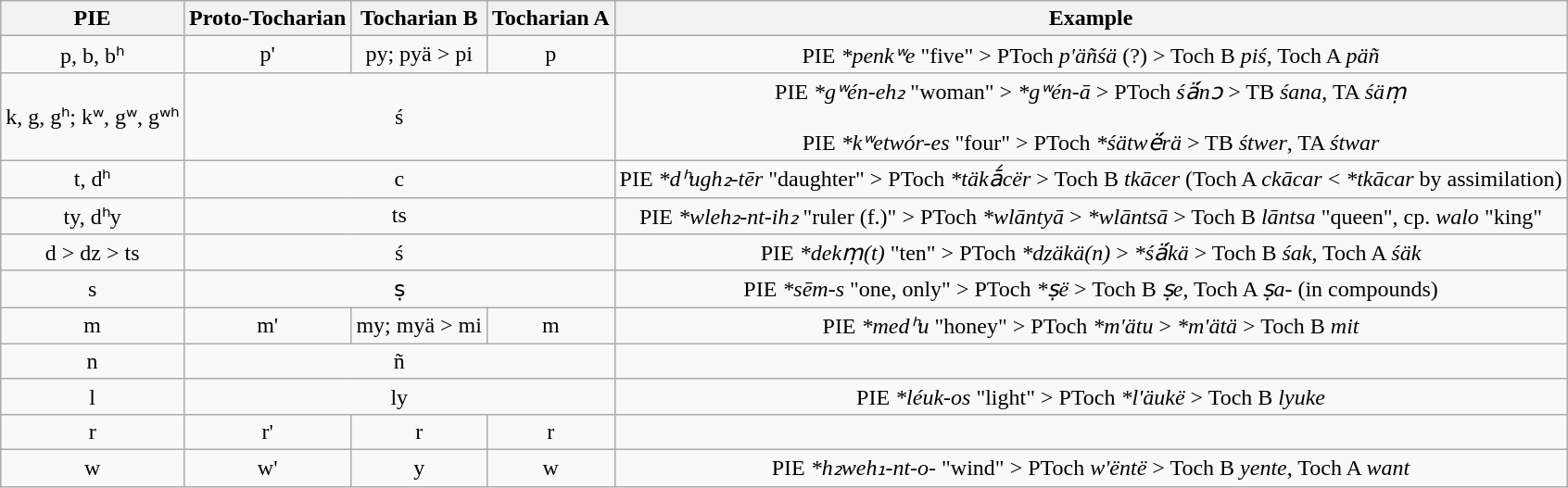<table class="wikitable" style="text-align: center;">
<tr>
<th>PIE</th>
<th>Proto-Tocharian</th>
<th>Tocharian B</th>
<th>Tocharian A</th>
<th>Example</th>
</tr>
<tr>
<td>p, b, bʰ</td>
<td>p'</td>
<td>py; pyä > pi</td>
<td>p</td>
<td>PIE <em>*penkʷe</em> "five" > PToch <em>p'äñśä</em> (?) > Toch B <em>piś</em>, Toch A <em>päñ</em></td>
</tr>
<tr>
<td>k, g, gʰ; kʷ, gʷ, gʷʰ</td>
<td colspan=3>ś</td>
<td>PIE <em>*gʷén-eh₂</em> "woman" > <em>*gʷén-ā</em> > PToch <em>śä́nɔ</em> > TB <em>śana</em>, TA <em>śäṃ</em><br><br>PIE <em>*kʷetwór-es</em> "four" > PToch <em>*śätwë́rä</em> > TB <em>śtwer</em>, TA <em>śtwar</em></td>
</tr>
<tr>
<td>t, dʰ</td>
<td colspan=3>c</td>
<td>PIE <em>*dʰugh₂-tēr</em> "daughter" > PToch <em>*täkā́cër</em> > Toch B <em>tkācer</em> (Toch A <em>ckācar</em> < <em>*tkācar</em> by assimilation)</td>
</tr>
<tr>
<td>ty, dʰy</td>
<td colspan=3>ts</td>
<td>PIE <em>*wleh₂-nt-ih₂</em> "ruler (f.)" > PToch <em>*wlāntyā</em> > <em>*wlāntsā</em> > Toch B <em>lāntsa</em> "queen", cp. <em>walo</em> "king"</td>
</tr>
<tr>
<td>d > dz > ts</td>
<td colspan=3>ś</td>
<td>PIE <em>*dekṃ(t)</em> "ten" > PToch <em>*dzäkä(n)</em> > <em>*śä́kä</em> > Toch B <em>śak</em>, Toch A <em>śäk</em></td>
</tr>
<tr>
<td>s</td>
<td colspan=3>ṣ</td>
<td>PIE <em>*sēm-s</em> "one, only" > PToch <em>*ṣë</em> > Toch B <em>ṣe</em>, Toch A <em>ṣa-</em> (in compounds)</td>
</tr>
<tr>
<td>m</td>
<td>m'</td>
<td>my; myä > mi</td>
<td>m</td>
<td>PIE <em>*medʰu</em> "honey" > PToch <em>*m'ätu</em> > <em>*m'ätä</em> > Toch B <em>mit</em></td>
</tr>
<tr>
<td>n</td>
<td colspan=3>ñ </td>
<td></td>
</tr>
<tr>
<td>l</td>
<td colspan=3>ly </td>
<td>PIE <em>*léuk-os</em> "light" > PToch <em>*l'äukë</em> > Toch B <em>lyuke</em></td>
</tr>
<tr>
<td>r</td>
<td>r'</td>
<td>r</td>
<td>r</td>
<td></td>
</tr>
<tr>
<td>w</td>
<td>w'</td>
<td>y</td>
<td>w</td>
<td>PIE <em>*h₂weh₁-nt-o-</em> "wind" > PToch <em>w'ëntë</em> > Toch B <em>yente</em>, Toch A <em>want</em></td>
</tr>
</table>
